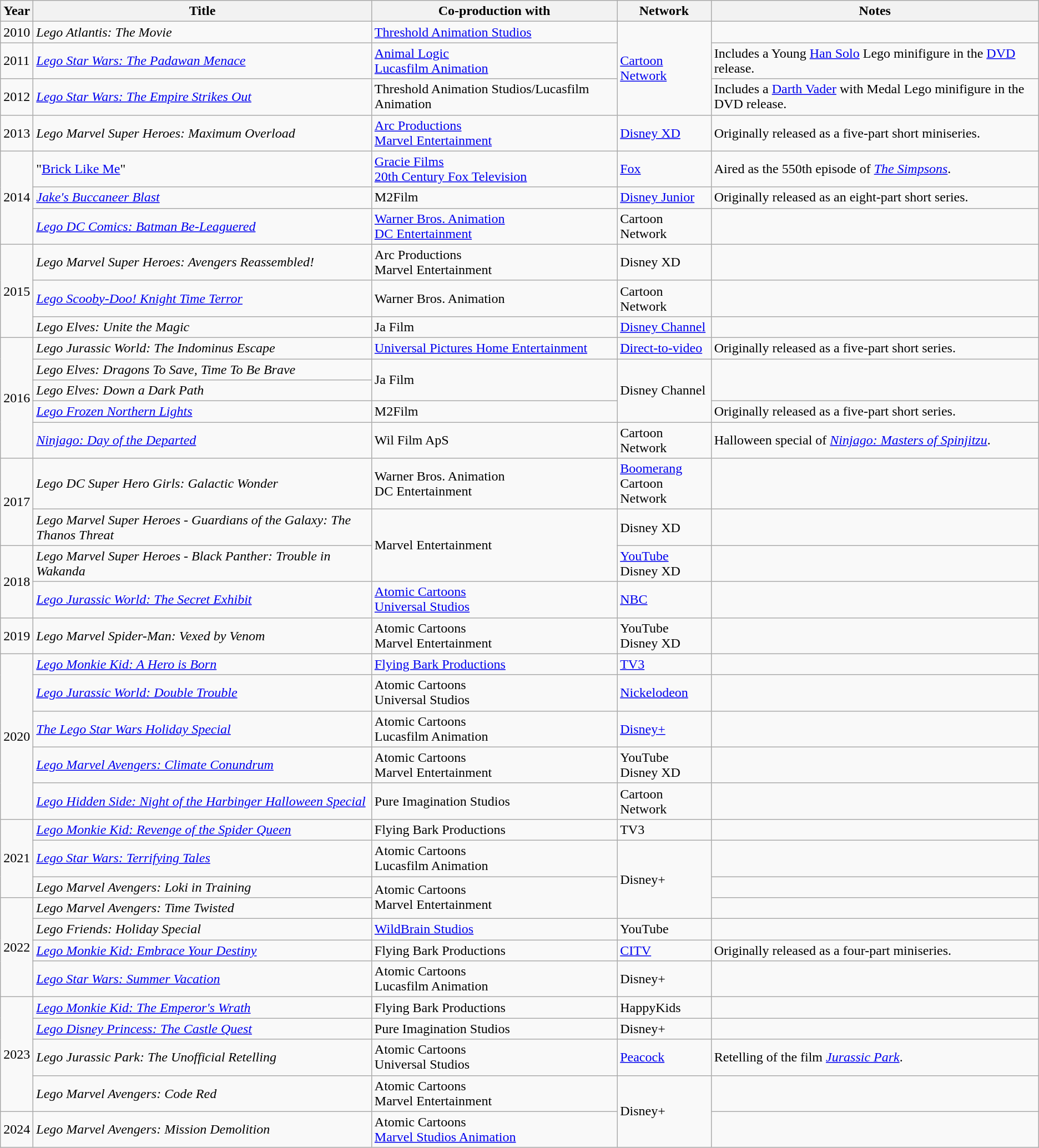<table class="wikitable">
<tr>
<th>Year</th>
<th>Title</th>
<th>Co-production with</th>
<th>Network</th>
<th>Notes</th>
</tr>
<tr>
<td>2010</td>
<td><em>Lego Atlantis: The Movie</em></td>
<td><a href='#'>Threshold Animation Studios</a></td>
<td rowspan="3"><a href='#'>Cartoon Network</a></td>
<td></td>
</tr>
<tr>
<td>2011</td>
<td><em><a href='#'>Lego Star Wars: The Padawan Menace</a></em></td>
<td><a href='#'>Animal Logic</a><br><a href='#'>Lucasfilm Animation</a></td>
<td>Includes a Young <a href='#'>Han Solo</a> Lego minifigure in the <a href='#'>DVD</a> release.</td>
</tr>
<tr>
<td>2012</td>
<td><em><a href='#'>Lego Star Wars: The Empire Strikes Out</a></em></td>
<td>Threshold Animation Studios/Lucasfilm Animation</td>
<td>Includes a <a href='#'>Darth Vader</a> with Medal Lego minifigure in the DVD release.</td>
</tr>
<tr>
<td>2013</td>
<td><em>Lego Marvel Super Heroes: Maximum Overload</em></td>
<td><a href='#'>Arc Productions</a><br><a href='#'>Marvel Entertainment</a></td>
<td><a href='#'>Disney XD</a></td>
<td>Originally released as a five-part short miniseries.</td>
</tr>
<tr>
<td rowspan="3">2014</td>
<td>"<a href='#'>Brick Like Me</a>"</td>
<td><a href='#'>Gracie Films</a><br><a href='#'>20th Century Fox Television</a></td>
<td><a href='#'>Fox</a></td>
<td>Aired as the 550th episode of <em><a href='#'>The Simpsons</a></em>.</td>
</tr>
<tr>
<td><em><a href='#'>Jake's Buccaneer Blast</a></em></td>
<td>M2Film</td>
<td><a href='#'>Disney Junior</a></td>
<td>Originally released as an eight-part short series.</td>
</tr>
<tr>
<td><em><a href='#'>Lego DC Comics: Batman Be-Leaguered</a></em></td>
<td><a href='#'>Warner Bros. Animation</a><br><a href='#'>DC Entertainment</a></td>
<td>Cartoon Network</td>
<td></td>
</tr>
<tr>
<td rowspan="3">2015</td>
<td><em>Lego Marvel Super Heroes: Avengers Reassembled!</em></td>
<td>Arc Productions<br>Marvel Entertainment</td>
<td>Disney XD</td>
<td></td>
</tr>
<tr>
<td><em><a href='#'>Lego Scooby-Doo! Knight Time Terror</a></em></td>
<td>Warner Bros. Animation</td>
<td>Cartoon Network</td>
<td></td>
</tr>
<tr>
<td><em>Lego Elves: Unite the Magic</em></td>
<td>Ja Film</td>
<td><a href='#'>Disney Channel</a></td>
<td></td>
</tr>
<tr>
<td rowspan="5">2016</td>
<td><em>Lego Jurassic World: The Indominus Escape</em></td>
<td><a href='#'>Universal Pictures Home Entertainment</a></td>
<td><a href='#'>Direct-to-video</a></td>
<td>Originally released as a five-part short series.</td>
</tr>
<tr>
<td><em>Lego Elves: Dragons To Save, Time To Be Brave</em></td>
<td rowspan="2">Ja Film</td>
<td rowspan="3">Disney Channel</td>
<td rowspan="2"></td>
</tr>
<tr>
<td><em>Lego Elves: Down a Dark Path</em></td>
</tr>
<tr>
<td><em><a href='#'>Lego Frozen Northern Lights</a></em></td>
<td>M2Film</td>
<td>Originally released as a five-part short series.</td>
</tr>
<tr>
<td><em><a href='#'>Ninjago: Day of the Departed</a></em></td>
<td>Wil Film ApS</td>
<td>Cartoon Network</td>
<td>Halloween special of <em><a href='#'>Ninjago: Masters of Spinjitzu</a></em>.</td>
</tr>
<tr>
<td rowspan="2">2017</td>
<td><em>Lego DC Super Hero Girls: Galactic Wonder</em></td>
<td>Warner Bros. Animation<br>DC Entertainment</td>
<td><a href='#'>Boomerang</a><br>Cartoon Network</td>
<td></td>
</tr>
<tr>
<td><em>Lego Marvel Super Heroes - Guardians of the Galaxy: The Thanos Threat</em></td>
<td rowspan="2">Marvel Entertainment</td>
<td>Disney XD</td>
<td></td>
</tr>
<tr>
<td rowspan="2">2018</td>
<td><em>Lego Marvel Super Heroes - Black Panther: Trouble in Wakanda</em></td>
<td><a href='#'>YouTube</a><br>Disney XD</td>
<td></td>
</tr>
<tr>
<td><em><a href='#'>Lego Jurassic World: The Secret Exhibit</a></em></td>
<td><a href='#'>Atomic Cartoons</a><br><a href='#'>Universal Studios</a></td>
<td><a href='#'>NBC</a></td>
<td></td>
</tr>
<tr>
<td>2019</td>
<td><em>Lego Marvel Spider-Man: Vexed by Venom</em></td>
<td>Atomic Cartoons<br> Marvel Entertainment</td>
<td>YouTube<br>Disney XD</td>
<td></td>
</tr>
<tr>
<td rowspan="5">2020</td>
<td><em><a href='#'>Lego Monkie Kid: A Hero is Born</a></em></td>
<td><a href='#'>Flying Bark Productions</a></td>
<td><a href='#'>TV3</a></td>
<td></td>
</tr>
<tr>
<td><em><a href='#'>Lego Jurassic World: Double Trouble</a></em></td>
<td>Atomic Cartoons<br>Universal Studios</td>
<td><a href='#'>Nickelodeon</a></td>
<td></td>
</tr>
<tr>
<td><em><a href='#'>The Lego Star Wars Holiday Special</a></em></td>
<td>Atomic Cartoons<br>Lucasfilm Animation</td>
<td><a href='#'>Disney+</a></td>
<td></td>
</tr>
<tr>
<td><em><a href='#'>Lego Marvel Avengers: Climate Conundrum</a></em></td>
<td>Atomic Cartoons<br>Marvel Entertainment</td>
<td>YouTube<br>Disney XD</td>
<td></td>
</tr>
<tr>
<td><em><a href='#'>Lego Hidden Side: Night of the Harbinger Halloween Special</a></em></td>
<td>Pure Imagination Studios</td>
<td>Cartoon Network</td>
<td></td>
</tr>
<tr>
<td rowspan="3">2021</td>
<td><em><a href='#'>Lego Monkie Kid: Revenge of the Spider Queen</a></em></td>
<td>Flying Bark Productions</td>
<td>TV3</td>
<td></td>
</tr>
<tr>
<td><em><a href='#'>Lego Star Wars: Terrifying Tales</a></em></td>
<td>Atomic Cartoons<br>Lucasfilm Animation</td>
<td rowspan="3">Disney+</td>
<td></td>
</tr>
<tr>
<td><em>Lego Marvel Avengers: Loki in Training</em></td>
<td rowspan="2">Atomic Cartoons<br>Marvel Entertainment</td>
<td></td>
</tr>
<tr>
<td rowspan="4">2022</td>
<td><em>Lego Marvel Avengers: Time Twisted</em></td>
<td></td>
</tr>
<tr>
<td><em>Lego Friends: Holiday Special</em></td>
<td><a href='#'>WildBrain Studios</a></td>
<td>YouTube</td>
<td></td>
</tr>
<tr>
<td><em><a href='#'>Lego Monkie Kid: Embrace Your Destiny</a></em></td>
<td>Flying Bark Productions</td>
<td><a href='#'>CITV</a></td>
<td>Originally released as a four-part miniseries.</td>
</tr>
<tr>
<td><em><a href='#'>Lego Star Wars: Summer Vacation</a></em></td>
<td>Atomic Cartoons<br>Lucasfilm Animation</td>
<td>Disney+</td>
<td></td>
</tr>
<tr>
<td rowspan="4">2023</td>
<td><em><a href='#'>Lego Monkie Kid: The Emperor's Wrath</a></em></td>
<td>Flying Bark Productions</td>
<td>HappyKids</td>
<td></td>
</tr>
<tr>
<td><em><a href='#'>Lego Disney Princess: The Castle Quest</a></em></td>
<td>Pure Imagination Studios</td>
<td>Disney+</td>
<td></td>
</tr>
<tr>
<td><em>Lego Jurassic Park: The Unofficial Retelling</em></td>
<td>Atomic Cartoons<br>Universal Studios</td>
<td><a href='#'>Peacock</a></td>
<td>Retelling of the film <em><a href='#'>Jurassic Park</a></em>.</td>
</tr>
<tr>
<td><em>Lego Marvel Avengers: Code Red</em></td>
<td>Atomic Cartoons<br>Marvel Entertainment</td>
<td rowspan="2">Disney+</td>
<td></td>
</tr>
<tr>
<td>2024</td>
<td><em>Lego Marvel Avengers: Mission Demolition</em></td>
<td>Atomic Cartoons<br><a href='#'>Marvel Studios Animation</a></td>
<td></td>
</tr>
</table>
